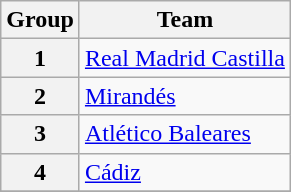<table class="wikitable">
<tr>
<th>Group</th>
<th>Team</th>
</tr>
<tr>
<th>1</th>
<td><a href='#'>Real Madrid Castilla</a></td>
</tr>
<tr>
<th>2</th>
<td><a href='#'>Mirandés</a></td>
</tr>
<tr>
<th>3</th>
<td><a href='#'>Atlético Baleares</a></td>
</tr>
<tr>
<th>4</th>
<td><a href='#'>Cádiz</a></td>
</tr>
<tr>
</tr>
</table>
